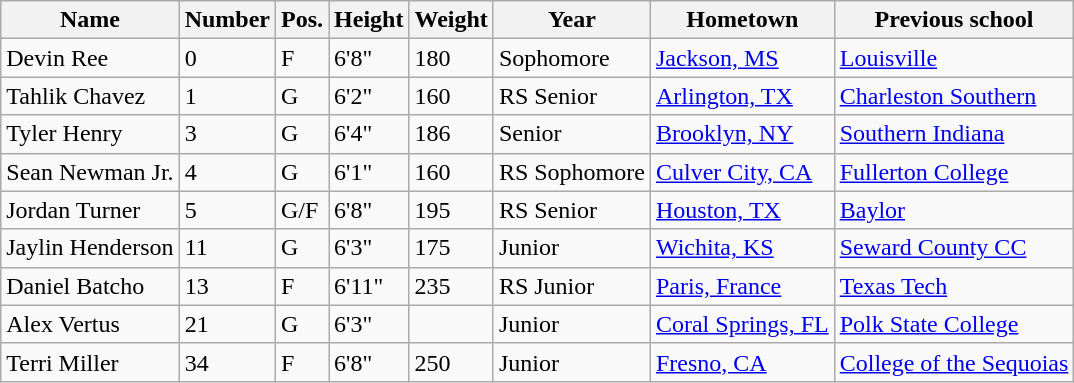<table class="wikitable sortable" border="1">
<tr>
<th>Name</th>
<th>Number</th>
<th>Pos.</th>
<th>Height</th>
<th>Weight</th>
<th>Year</th>
<th>Hometown</th>
<th class="unsortable">Previous school</th>
</tr>
<tr>
<td>Devin Ree</td>
<td>0</td>
<td>F</td>
<td>6'8"</td>
<td>180</td>
<td>Sophomore</td>
<td><a href='#'>Jackson, MS</a></td>
<td><a href='#'>Louisville</a></td>
</tr>
<tr>
<td>Tahlik Chavez</td>
<td>1</td>
<td>G</td>
<td>6'2"</td>
<td>160</td>
<td>RS Senior</td>
<td><a href='#'>Arlington, TX</a></td>
<td><a href='#'>Charleston Southern</a></td>
</tr>
<tr>
<td>Tyler Henry</td>
<td>3</td>
<td>G</td>
<td>6'4"</td>
<td>186</td>
<td>Senior</td>
<td><a href='#'>Brooklyn, NY</a></td>
<td><a href='#'>Southern Indiana</a></td>
</tr>
<tr>
<td>Sean Newman Jr.</td>
<td>4</td>
<td>G</td>
<td>6'1"</td>
<td>160</td>
<td>RS Sophomore</td>
<td><a href='#'>Culver City, CA</a></td>
<td><a href='#'>Fullerton College</a></td>
</tr>
<tr>
<td>Jordan Turner</td>
<td>5</td>
<td>G/F</td>
<td>6'8"</td>
<td>195</td>
<td>RS Senior</td>
<td><a href='#'>Houston, TX</a></td>
<td><a href='#'>Baylor</a></td>
</tr>
<tr>
<td>Jaylin Henderson</td>
<td>11</td>
<td>G</td>
<td>6'3"</td>
<td>175</td>
<td>Junior</td>
<td><a href='#'>Wichita, KS</a></td>
<td><a href='#'>Seward County CC</a></td>
</tr>
<tr>
<td>Daniel Batcho</td>
<td>13</td>
<td>F</td>
<td>6'11"</td>
<td>235</td>
<td>RS Junior</td>
<td><a href='#'>Paris, France</a></td>
<td><a href='#'>Texas Tech</a></td>
</tr>
<tr>
<td>Alex Vertus</td>
<td>21</td>
<td>G</td>
<td>6'3"</td>
<td></td>
<td>Junior</td>
<td><a href='#'>Coral Springs, FL</a></td>
<td><a href='#'>Polk State College</a></td>
</tr>
<tr>
<td>Terri Miller</td>
<td>34</td>
<td>F</td>
<td>6'8"</td>
<td>250</td>
<td>Junior</td>
<td><a href='#'>Fresno, CA</a></td>
<td><a href='#'>College of the Sequoias</a></td>
</tr>
</table>
